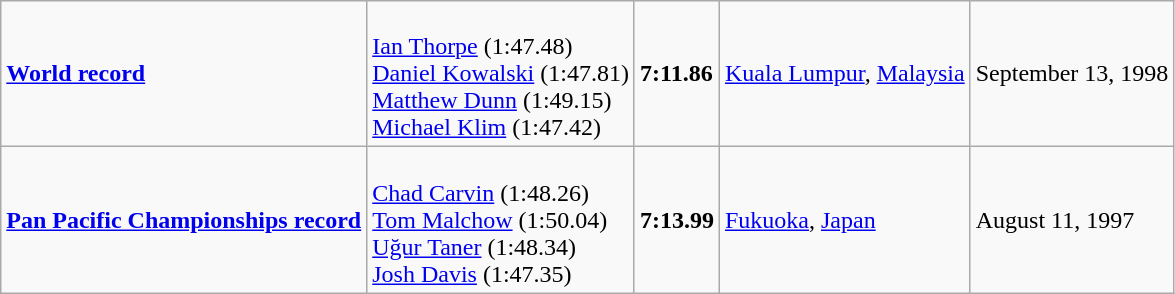<table class="wikitable">
<tr>
<td><strong><a href='#'>World record</a></strong></td>
<td><br><a href='#'>Ian Thorpe</a> (1:47.48)<br><a href='#'>Daniel Kowalski</a> (1:47.81)<br><a href='#'>Matthew Dunn</a> (1:49.15)<br><a href='#'>Michael Klim</a> (1:47.42)</td>
<td><strong>7:11.86</strong></td>
<td><a href='#'>Kuala Lumpur</a>, <a href='#'>Malaysia</a></td>
<td>September 13, 1998</td>
</tr>
<tr>
<td><strong><a href='#'>Pan Pacific Championships record</a></strong></td>
<td><br><a href='#'>Chad Carvin</a> (1:48.26)<br><a href='#'>Tom Malchow</a> (1:50.04)<br><a href='#'>Uğur Taner</a> (1:48.34)<br><a href='#'>Josh Davis</a> (1:47.35)</td>
<td><strong>7:13.99</strong></td>
<td><a href='#'>Fukuoka</a>, <a href='#'>Japan</a></td>
<td>August 11, 1997</td>
</tr>
</table>
